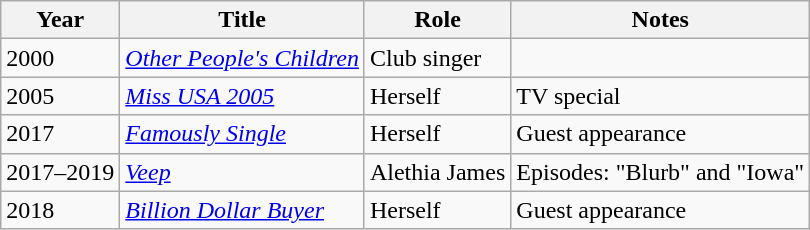<table class="wikitable">
<tr>
<th>Year</th>
<th>Title</th>
<th>Role</th>
<th>Notes</th>
</tr>
<tr>
<td>2000</td>
<td><em><a href='#'>Other People's Children</a></em></td>
<td>Club singer</td>
<td></td>
</tr>
<tr>
<td>2005</td>
<td><em><a href='#'>Miss USA 2005</a></em></td>
<td>Herself</td>
<td>TV special</td>
</tr>
<tr>
<td>2017</td>
<td><em><a href='#'>Famously Single</a></em></td>
<td>Herself</td>
<td>Guest appearance</td>
</tr>
<tr>
<td>2017–2019</td>
<td><em><a href='#'>Veep</a></em></td>
<td>Alethia James</td>
<td>Episodes: "Blurb" and "Iowa"</td>
</tr>
<tr>
<td>2018</td>
<td><em><a href='#'>Billion Dollar Buyer</a></em></td>
<td>Herself</td>
<td>Guest appearance</td>
</tr>
</table>
